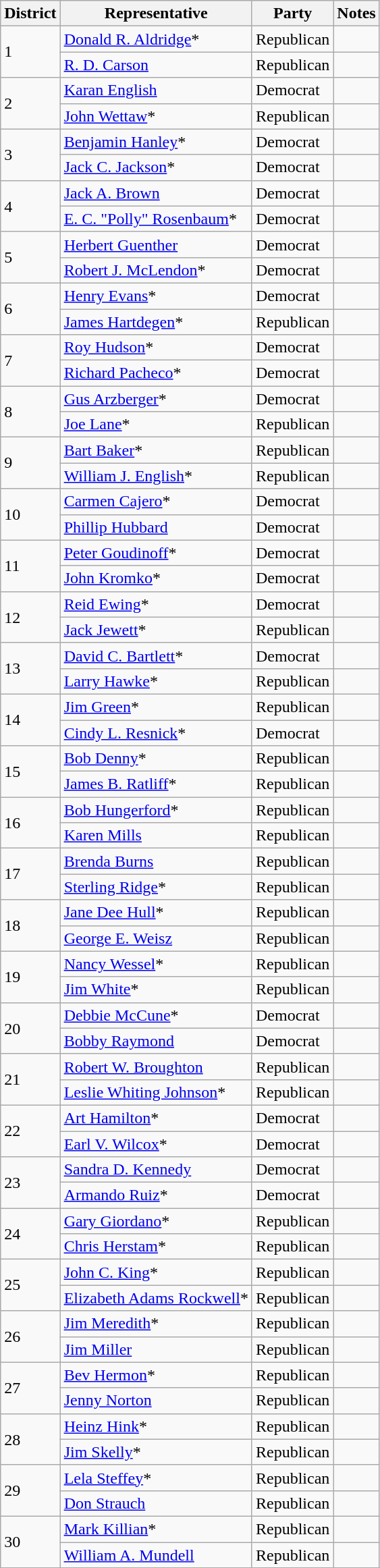<table class="wikitable">
<tr>
<th>District</th>
<th>Representative</th>
<th>Party</th>
<th>Notes</th>
</tr>
<tr>
<td rowspan="2">1</td>
<td><a href='#'>Donald R. Aldridge</a>*</td>
<td>Republican</td>
<td></td>
</tr>
<tr>
<td><a href='#'>R. D. Carson</a></td>
<td>Republican</td>
<td></td>
</tr>
<tr>
<td rowspan="2">2</td>
<td><a href='#'>Karan English</a></td>
<td>Democrat</td>
<td></td>
</tr>
<tr>
<td><a href='#'>John Wettaw</a>*</td>
<td>Republican</td>
<td></td>
</tr>
<tr>
<td rowspan="2">3</td>
<td><a href='#'>Benjamin Hanley</a>*</td>
<td>Democrat</td>
<td></td>
</tr>
<tr>
<td><a href='#'>Jack C. Jackson</a>*</td>
<td>Democrat</td>
<td></td>
</tr>
<tr>
<td rowspan="2">4</td>
<td><a href='#'>Jack A. Brown</a></td>
<td>Democrat</td>
<td></td>
</tr>
<tr>
<td><a href='#'>E. C. "Polly" Rosenbaum</a>*</td>
<td>Democrat</td>
<td></td>
</tr>
<tr>
<td rowspan="2">5</td>
<td><a href='#'>Herbert Guenther</a></td>
<td>Democrat</td>
<td></td>
</tr>
<tr>
<td><a href='#'>Robert J. McLendon</a>*</td>
<td>Democrat</td>
<td></td>
</tr>
<tr>
<td rowspan="2">6</td>
<td><a href='#'>Henry Evans</a>*</td>
<td>Democrat</td>
<td></td>
</tr>
<tr>
<td><a href='#'>James Hartdegen</a>*</td>
<td>Republican</td>
<td></td>
</tr>
<tr>
<td rowspan="2">7</td>
<td><a href='#'>Roy Hudson</a>*</td>
<td>Democrat</td>
<td></td>
</tr>
<tr>
<td><a href='#'>Richard Pacheco</a>*</td>
<td>Democrat</td>
<td></td>
</tr>
<tr>
<td rowspan="2">8</td>
<td><a href='#'>Gus Arzberger</a>*</td>
<td>Democrat</td>
<td></td>
</tr>
<tr>
<td><a href='#'>Joe Lane</a>*</td>
<td>Republican</td>
<td></td>
</tr>
<tr>
<td rowspan="2">9</td>
<td><a href='#'>Bart Baker</a>*</td>
<td>Republican</td>
<td></td>
</tr>
<tr>
<td><a href='#'>William J. English</a>*</td>
<td>Republican</td>
<td></td>
</tr>
<tr>
<td rowspan="2">10</td>
<td><a href='#'>Carmen Cajero</a>*</td>
<td>Democrat</td>
<td></td>
</tr>
<tr>
<td><a href='#'>Phillip Hubbard</a></td>
<td>Democrat</td>
<td></td>
</tr>
<tr>
<td rowspan="2">11</td>
<td><a href='#'>Peter Goudinoff</a>*</td>
<td>Democrat</td>
<td></td>
</tr>
<tr>
<td><a href='#'>John Kromko</a>*</td>
<td>Democrat</td>
<td></td>
</tr>
<tr>
<td rowspan="2">12</td>
<td><a href='#'>Reid Ewing</a>*</td>
<td>Democrat</td>
<td></td>
</tr>
<tr>
<td><a href='#'>Jack Jewett</a>*</td>
<td>Republican</td>
<td></td>
</tr>
<tr>
<td rowspan="2">13</td>
<td><a href='#'>David C. Bartlett</a>*</td>
<td>Democrat</td>
<td></td>
</tr>
<tr>
<td><a href='#'>Larry Hawke</a>*</td>
<td>Republican</td>
<td></td>
</tr>
<tr>
<td rowspan="2">14</td>
<td><a href='#'>Jim Green</a>*</td>
<td>Republican</td>
<td></td>
</tr>
<tr>
<td><a href='#'>Cindy L. Resnick</a>*</td>
<td>Democrat</td>
<td></td>
</tr>
<tr>
<td rowspan="2">15</td>
<td><a href='#'>Bob Denny</a>*</td>
<td>Republican</td>
<td></td>
</tr>
<tr>
<td><a href='#'>James B. Ratliff</a>*</td>
<td>Republican</td>
<td></td>
</tr>
<tr>
<td rowspan="2">16</td>
<td><a href='#'>Bob Hungerford</a>*</td>
<td>Republican</td>
<td></td>
</tr>
<tr>
<td><a href='#'>Karen Mills</a></td>
<td>Republican</td>
<td></td>
</tr>
<tr>
<td rowspan="2">17</td>
<td><a href='#'>Brenda Burns</a></td>
<td>Republican</td>
<td></td>
</tr>
<tr>
<td><a href='#'>Sterling Ridge</a>*</td>
<td>Republican</td>
<td></td>
</tr>
<tr>
<td rowspan="2">18</td>
<td><a href='#'>Jane Dee Hull</a>*</td>
<td>Republican</td>
<td></td>
</tr>
<tr>
<td><a href='#'>George E. Weisz</a></td>
<td>Republican</td>
<td></td>
</tr>
<tr>
<td rowspan="2">19</td>
<td><a href='#'>Nancy Wessel</a>*</td>
<td>Republican</td>
<td></td>
</tr>
<tr>
<td><a href='#'>Jim White</a>*</td>
<td>Republican</td>
<td></td>
</tr>
<tr>
<td rowspan="2">20</td>
<td><a href='#'>Debbie McCune</a>*</td>
<td>Democrat</td>
<td></td>
</tr>
<tr>
<td><a href='#'>Bobby Raymond</a></td>
<td>Democrat</td>
<td></td>
</tr>
<tr>
<td rowspan="2">21</td>
<td><a href='#'>Robert W. Broughton</a></td>
<td>Republican</td>
<td></td>
</tr>
<tr>
<td><a href='#'>Leslie Whiting Johnson</a>*</td>
<td>Republican</td>
<td></td>
</tr>
<tr>
<td rowspan="2">22</td>
<td><a href='#'>Art Hamilton</a>*</td>
<td>Democrat</td>
<td></td>
</tr>
<tr>
<td><a href='#'>Earl V. Wilcox</a>*</td>
<td>Democrat</td>
<td></td>
</tr>
<tr>
<td rowspan="2">23</td>
<td><a href='#'>Sandra D. Kennedy</a></td>
<td>Democrat</td>
<td></td>
</tr>
<tr>
<td><a href='#'>Armando Ruiz</a>*</td>
<td>Democrat</td>
<td></td>
</tr>
<tr>
<td rowspan="2">24</td>
<td><a href='#'>Gary Giordano</a>*</td>
<td>Republican</td>
<td></td>
</tr>
<tr>
<td><a href='#'>Chris Herstam</a>*</td>
<td>Republican</td>
<td></td>
</tr>
<tr>
<td rowspan="2">25</td>
<td><a href='#'>John C. King</a>*</td>
<td>Republican</td>
<td></td>
</tr>
<tr>
<td><a href='#'>Elizabeth Adams Rockwell</a>*</td>
<td>Republican</td>
<td></td>
</tr>
<tr>
<td rowspan="2">26</td>
<td><a href='#'>Jim Meredith</a>*</td>
<td>Republican</td>
<td></td>
</tr>
<tr>
<td><a href='#'>Jim Miller</a></td>
<td>Republican</td>
<td></td>
</tr>
<tr>
<td rowspan="2">27</td>
<td><a href='#'>Bev Hermon</a>*</td>
<td>Republican</td>
<td></td>
</tr>
<tr>
<td><a href='#'>Jenny Norton</a></td>
<td>Republican</td>
<td></td>
</tr>
<tr>
<td rowspan="2">28</td>
<td><a href='#'>Heinz Hink</a>*</td>
<td>Republican</td>
<td></td>
</tr>
<tr>
<td><a href='#'>Jim Skelly</a>*</td>
<td>Republican</td>
<td></td>
</tr>
<tr>
<td rowspan="2">29</td>
<td><a href='#'>Lela Steffey</a>*</td>
<td>Republican</td>
<td></td>
</tr>
<tr>
<td><a href='#'>Don Strauch</a></td>
<td>Republican</td>
<td></td>
</tr>
<tr>
<td rowspan="2">30</td>
<td><a href='#'>Mark Killian</a>*</td>
<td>Republican</td>
<td></td>
</tr>
<tr>
<td><a href='#'>William A. Mundell</a></td>
<td>Republican</td>
<td></td>
</tr>
<tr>
</tr>
</table>
